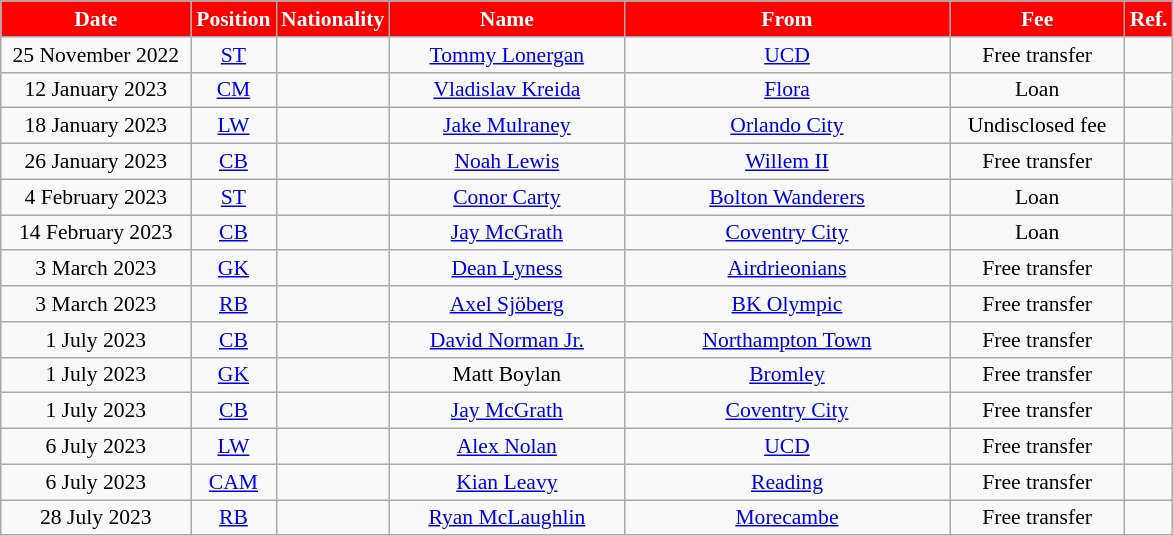<table class="wikitable"  style="text-align:center; font-size:90%; ">
<tr>
<th style="background:red; color:#FFFFFF; width:120px;">Date</th>
<th style="background:red; color:#FFFFFF; width:50px;">Position</th>
<th style="background:red; color:#FFFFFF; width:50px;">Nationality</th>
<th style="background:red; color:#FFFFFF; width:150px;">Name</th>
<th style="background:red; color:#FFFFFF; width:210px;">From</th>
<th style="background:red; color:#FFFFFF; width:110px;">Fee</th>
<th style="background:red; color:#FFFFFF; width:25px;">Ref.</th>
</tr>
<tr>
<td>25 November 2022</td>
<td><a href='#'>ST</a></td>
<td></td>
<td><a href='#'>Tommy Lonergan</a></td>
<td> <a href='#'>UCD</a></td>
<td>Free transfer</td>
<td></td>
</tr>
<tr>
<td>12 January 2023</td>
<td><a href='#'>CM</a></td>
<td></td>
<td><a href='#'>Vladislav Kreida</a></td>
<td> <a href='#'>Flora</a></td>
<td>Loan</td>
<td></td>
</tr>
<tr>
<td>18 January 2023</td>
<td><a href='#'>LW</a></td>
<td></td>
<td><a href='#'>Jake Mulraney</a></td>
<td> <a href='#'>Orlando City</a></td>
<td>Undisclosed fee</td>
<td></td>
</tr>
<tr>
<td>26 January 2023</td>
<td><a href='#'>CB</a></td>
<td></td>
<td><a href='#'>Noah Lewis</a></td>
<td> <a href='#'>Willem II</a></td>
<td>Free transfer</td>
<td></td>
</tr>
<tr>
<td>4 February 2023</td>
<td><a href='#'>ST</a></td>
<td></td>
<td><a href='#'>Conor Carty</a></td>
<td> <a href='#'>Bolton Wanderers</a></td>
<td>Loan</td>
<td></td>
</tr>
<tr>
<td>14 February 2023</td>
<td><a href='#'>CB</a></td>
<td></td>
<td><a href='#'>Jay McGrath</a></td>
<td> <a href='#'>Coventry City</a></td>
<td>Loan</td>
<td></td>
</tr>
<tr>
<td>3 March 2023</td>
<td><a href='#'>GK</a></td>
<td></td>
<td><a href='#'>Dean Lyness</a></td>
<td> <a href='#'>Airdrieonians</a></td>
<td>Free transfer</td>
<td></td>
</tr>
<tr>
<td>3 March 2023</td>
<td><a href='#'>RB</a></td>
<td></td>
<td><a href='#'>Axel Sjöberg</a></td>
<td> <a href='#'>BK Olympic</a></td>
<td>Free transfer</td>
<td></td>
</tr>
<tr>
<td>1 July 2023</td>
<td><a href='#'>CB</a></td>
<td></td>
<td><a href='#'>David Norman Jr.</a></td>
<td> <a href='#'>Northampton Town</a></td>
<td>Free transfer</td>
<td></td>
</tr>
<tr>
<td>1 July 2023</td>
<td><a href='#'>GK</a></td>
<td></td>
<td>Matt Boylan</td>
<td> <a href='#'>Bromley</a></td>
<td>Free transfer</td>
<td></td>
</tr>
<tr>
<td>1 July 2023</td>
<td><a href='#'>CB</a></td>
<td></td>
<td><a href='#'>Jay McGrath</a></td>
<td> <a href='#'>Coventry City</a></td>
<td>Free transfer</td>
<td></td>
</tr>
<tr>
<td>6 July 2023</td>
<td><a href='#'>LW</a></td>
<td></td>
<td><a href='#'>Alex Nolan</a></td>
<td> <a href='#'>UCD</a></td>
<td>Free transfer</td>
<td></td>
</tr>
<tr>
<td>6 July 2023</td>
<td><a href='#'>CAM</a></td>
<td></td>
<td><a href='#'>Kian Leavy</a></td>
<td> <a href='#'>Reading</a></td>
<td>Free transfer</td>
<td></td>
</tr>
<tr>
<td>28 July 2023</td>
<td><a href='#'>RB</a></td>
<td></td>
<td><a href='#'>Ryan McLaughlin</a></td>
<td> <a href='#'>Morecambe</a></td>
<td>Free transfer</td>
<td></td>
</tr>
</table>
